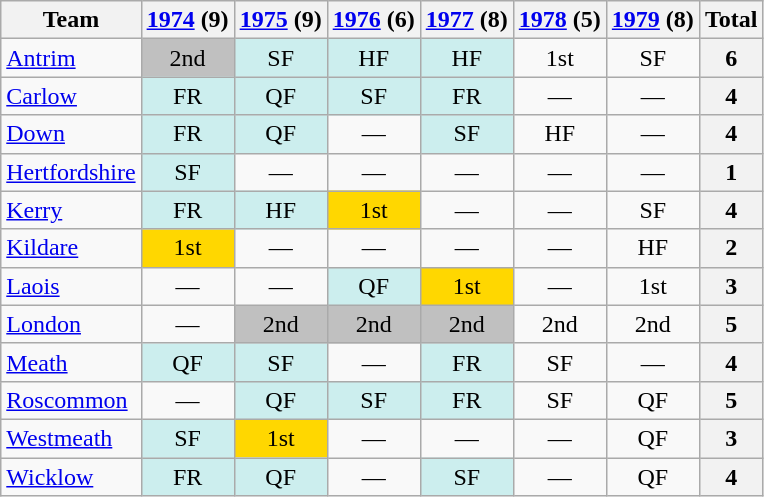<table class="wikitable sortable" style="text-align:center;">
<tr>
<th>Team</th>
<th><a href='#'>1974</a> (9)</th>
<th><a href='#'>1975</a> (9)</th>
<th><a href='#'>1976</a> (6)</th>
<th><a href='#'>1977</a> (8)</th>
<th><a href='#'>1978</a> (5)</th>
<th><a href='#'>1979</a> (8)</th>
<th>Total</th>
</tr>
<tr>
<td style="text-align:left;"> <a href='#'>Antrim</a></td>
<td bgcolor="silver">2nd</td>
<td bgcolor="#cceeee">SF</td>
<td bgcolor="#cceeee">HF</td>
<td bgcolor="#cceeee">HF</td>
<td>1st</td>
<td>SF</td>
<th>6</th>
</tr>
<tr>
<td style="text-align:left;"> <a href='#'>Carlow</a></td>
<td bgcolor="#cceeee">FR</td>
<td bgcolor="#cceeee">QF</td>
<td bgcolor="#cceeee">SF</td>
<td bgcolor="#cceeee">FR</td>
<td>—</td>
<td>—</td>
<th>4</th>
</tr>
<tr>
<td style="text-align:left;"> <a href='#'>Down</a></td>
<td bgcolor="#cceeee">FR</td>
<td bgcolor="#cceeee">QF</td>
<td>—</td>
<td bgcolor="#cceeee">SF</td>
<td>HF</td>
<td>—</td>
<th>4</th>
</tr>
<tr>
<td style="text-align:left;"> <a href='#'>Hertfordshire</a></td>
<td bgcolor="#cceeee">SF</td>
<td>—</td>
<td>—</td>
<td>—</td>
<td>—</td>
<td>—</td>
<th>1</th>
</tr>
<tr>
<td style="text-align:left;"> <a href='#'>Kerry</a></td>
<td bgcolor="#cceeee">FR</td>
<td bgcolor="#cceeee">HF</td>
<td bgcolor="gold">1st</td>
<td>—</td>
<td>—</td>
<td>SF</td>
<th>4</th>
</tr>
<tr>
<td style="text-align:left;"> <a href='#'>Kildare</a></td>
<td bgcolor="gold">1st</td>
<td>—</td>
<td>—</td>
<td>—</td>
<td>—</td>
<td>HF</td>
<th>2</th>
</tr>
<tr>
<td style="text-align:left;"> <a href='#'>Laois</a></td>
<td>—</td>
<td>—</td>
<td bgcolor="#cceeee">QF</td>
<td bgcolor="gold">1st</td>
<td>—</td>
<td>1st</td>
<th>3</th>
</tr>
<tr>
<td style="text-align:left;"> <a href='#'>London</a></td>
<td>—</td>
<td bgcolor="silver">2nd</td>
<td bgcolor="silver">2nd</td>
<td bgcolor="silver">2nd</td>
<td>2nd</td>
<td>2nd</td>
<th>5</th>
</tr>
<tr>
<td style="text-align:left;"> <a href='#'>Meath</a></td>
<td bgcolor="#cceeee">QF</td>
<td bgcolor="#cceeee">SF</td>
<td>—</td>
<td bgcolor="#cceeee">FR</td>
<td>SF</td>
<td>—</td>
<th>4</th>
</tr>
<tr>
<td style="text-align:left;"> <a href='#'>Roscommon</a></td>
<td>—</td>
<td bgcolor="#cceeee">QF</td>
<td bgcolor="#cceeee">SF</td>
<td bgcolor="#cceeee">FR</td>
<td>SF</td>
<td>QF</td>
<th>5</th>
</tr>
<tr>
<td style="text-align:left;"> <a href='#'>Westmeath</a></td>
<td bgcolor="#cceeee">SF</td>
<td bgcolor="gold">1st</td>
<td>—</td>
<td>—</td>
<td>—</td>
<td>QF</td>
<th>3</th>
</tr>
<tr>
<td style="text-align:left;"> <a href='#'>Wicklow</a></td>
<td bgcolor="#cceeee">FR</td>
<td bgcolor="#cceeee">QF</td>
<td>—</td>
<td bgcolor="#cceeee">SF</td>
<td>—</td>
<td>QF</td>
<th>4</th>
</tr>
</table>
